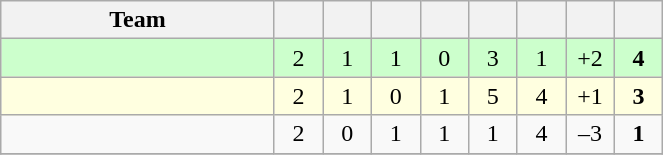<table class="wikitable" style="text-align:center">
<tr>
<th width=175>Team</th>
<th width=25></th>
<th width=25></th>
<th width=25></th>
<th width=25></th>
<th width=25></th>
<th width=25></th>
<th width=25></th>
<th width=25></th>
</tr>
<tr align=center bgcolor=#ccffcc>
<td style="text-align:left;"><strong></strong></td>
<td>2</td>
<td>1</td>
<td>1</td>
<td>0</td>
<td>3</td>
<td>1</td>
<td>+2</td>
<td><strong>4</strong></td>
</tr>
<tr align=center bgcolor=#ffffe0>
<td style="text-align:left;"><strong></strong></td>
<td>2</td>
<td>1</td>
<td>0</td>
<td>1</td>
<td>5</td>
<td>4</td>
<td>+1</td>
<td><strong>3</strong></td>
</tr>
<tr>
<td style="text-align:left;"></td>
<td>2</td>
<td>0</td>
<td>1</td>
<td>1</td>
<td>1</td>
<td>4</td>
<td>–3</td>
<td><strong>1</strong></td>
</tr>
<tr>
</tr>
</table>
